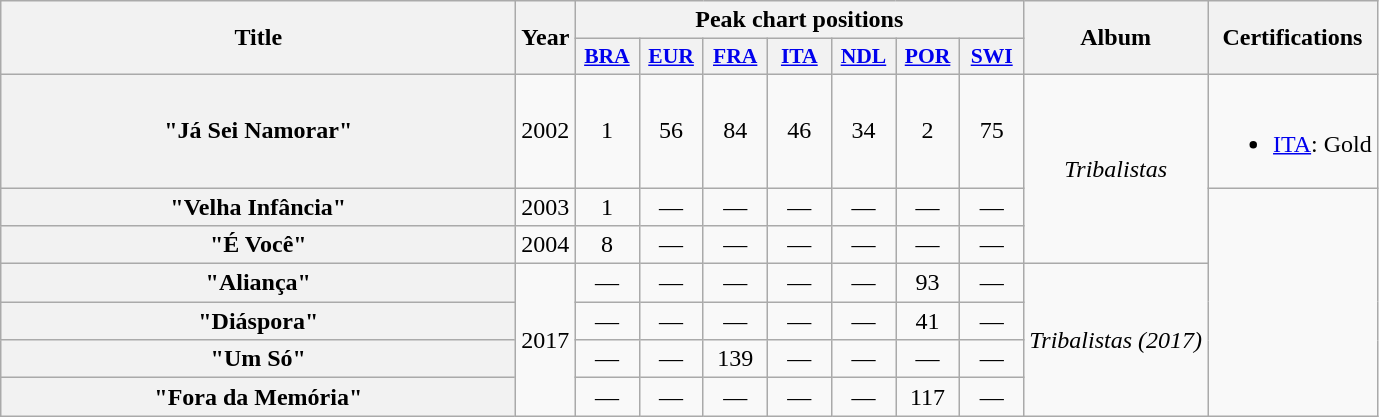<table class="wikitable plainrowheaders" style="text-align:center;">
<tr>
<th scope="col" rowspan="2" style="width:21em;">Title</th>
<th scope="col" rowspan="2">Year</th>
<th scope="col" colspan="7">Peak chart positions</th>
<th scope="col" rowspan="2">Album</th>
<th scope="col" rowspan="2">Certifications</th>
</tr>
<tr>
<th scope="col" style="width:2.5em;font-size:90%;"><a href='#'>BRA</a></th>
<th scope="col" style="width:2.5em;font-size:90%;"><a href='#'>EUR</a></th>
<th scope="col" style="width:2.5em;font-size:90%;"><a href='#'>FRA</a></th>
<th scope="col" style="width:2.5em;font-size:90%;"><a href='#'>ITA</a></th>
<th scope="col" style="width:2.5em;font-size:90%;"><a href='#'>NDL</a></th>
<th scope="col" style="width:2.5em;font-size:90%;"><a href='#'>POR</a></th>
<th scope="col" style="width:2.5em;font-size:90%;"><a href='#'>SWI</a></th>
</tr>
<tr>
<th scope="row">"Já Sei Namorar"</th>
<td>2002</td>
<td>1</td>
<td>56</td>
<td>84</td>
<td>46</td>
<td>34</td>
<td>2</td>
<td>75</td>
<td rowspan=3><em>Tribalistas</em></td>
<td><br><ul><li><a href='#'>ITA</a>: Gold</li></ul></td>
</tr>
<tr>
<th scope="row">"Velha Infância"</th>
<td>2003</td>
<td>1</td>
<td>—</td>
<td>—</td>
<td>—</td>
<td>—</td>
<td>—</td>
<td>—</td>
</tr>
<tr>
<th scope="row">"É Você"</th>
<td>2004</td>
<td>8</td>
<td>—</td>
<td>—</td>
<td>—</td>
<td>—</td>
<td>—</td>
<td>—</td>
</tr>
<tr>
<th scope="row">"Aliança"</th>
<td rowspan=4>2017</td>
<td>—</td>
<td>—</td>
<td>—</td>
<td>—</td>
<td>—</td>
<td>93</td>
<td>—</td>
<td rowspan=4><em>Tribalistas (2017)</em></td>
</tr>
<tr>
<th scope="row">"Diáspora"</th>
<td>—</td>
<td>—</td>
<td>—</td>
<td>—</td>
<td>—</td>
<td>41</td>
<td>—</td>
</tr>
<tr>
<th scope="row">"Um Só"</th>
<td>—</td>
<td>—</td>
<td>139</td>
<td>—</td>
<td>—</td>
<td>—</td>
<td>—</td>
</tr>
<tr>
<th scope="row">"Fora da Memória"</th>
<td>—</td>
<td>—</td>
<td>—</td>
<td>—</td>
<td>—</td>
<td>117</td>
<td>—</td>
</tr>
</table>
